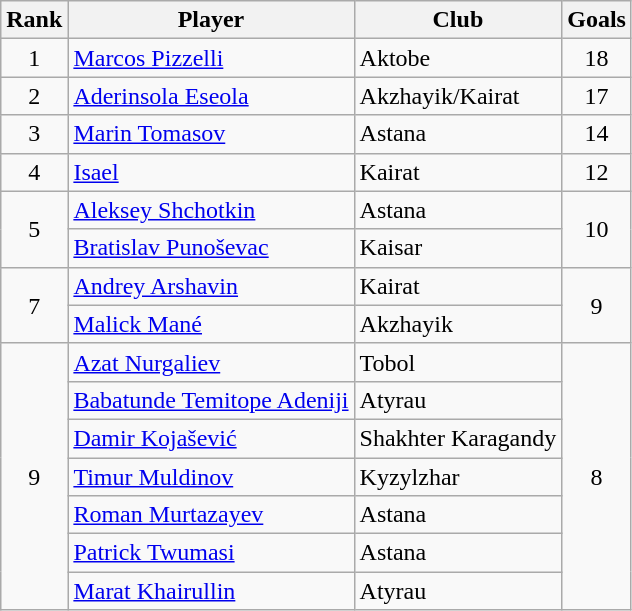<table class="wikitable" style="text-align:center;">
<tr>
<th>Rank</th>
<th>Player</th>
<th>Club</th>
<th>Goals</th>
</tr>
<tr>
<td rowspan="1">1</td>
<td align="left"> <a href='#'>Marcos Pizzelli</a></td>
<td align="left">Aktobe</td>
<td rowspan="1">18</td>
</tr>
<tr>
<td rowspan="1">2</td>
<td align="left"> <a href='#'>Aderinsola Eseola</a></td>
<td align="left">Akzhayik/Kairat</td>
<td rowspan="1">17</td>
</tr>
<tr>
<td rowspan="1">3</td>
<td align="left"> <a href='#'>Marin Tomasov</a></td>
<td align="left">Astana</td>
<td rowspan="1">14</td>
</tr>
<tr>
<td rowspan="1">4</td>
<td align="left"> <a href='#'>Isael</a></td>
<td align="left">Kairat</td>
<td rowspan="1">12</td>
</tr>
<tr>
<td rowspan="2">5</td>
<td align="left"> <a href='#'>Aleksey Shchotkin</a></td>
<td align="left">Astana</td>
<td rowspan="2">10</td>
</tr>
<tr>
<td align="left"> <a href='#'>Bratislav Punoševac</a></td>
<td align="left">Kaisar</td>
</tr>
<tr>
<td rowspan="2">7</td>
<td align="left"> <a href='#'>Andrey Arshavin</a></td>
<td align="left">Kairat</td>
<td rowspan="2">9</td>
</tr>
<tr>
<td align="left"> <a href='#'>Malick Mané</a></td>
<td align="left">Akzhayik</td>
</tr>
<tr>
<td rowspan="7">9</td>
<td align="left"> <a href='#'>Azat Nurgaliev</a></td>
<td align="left">Tobol</td>
<td rowspan="7">8</td>
</tr>
<tr>
<td align="left"> <a href='#'>Babatunde Temitope Adeniji</a></td>
<td align="left">Atyrau</td>
</tr>
<tr>
<td align="left"> <a href='#'>Damir Kojašević</a></td>
<td align="left">Shakhter Karagandy</td>
</tr>
<tr>
<td align="left"> <a href='#'>Timur Muldinov</a></td>
<td align="left">Kyzylzhar</td>
</tr>
<tr>
<td align="left"> <a href='#'>Roman Murtazayev</a></td>
<td align="left">Astana</td>
</tr>
<tr>
<td align="left"> <a href='#'>Patrick Twumasi</a></td>
<td align="left">Astana</td>
</tr>
<tr>
<td align="left"> <a href='#'>Marat Khairullin</a></td>
<td align="left">Atyrau</td>
</tr>
</table>
